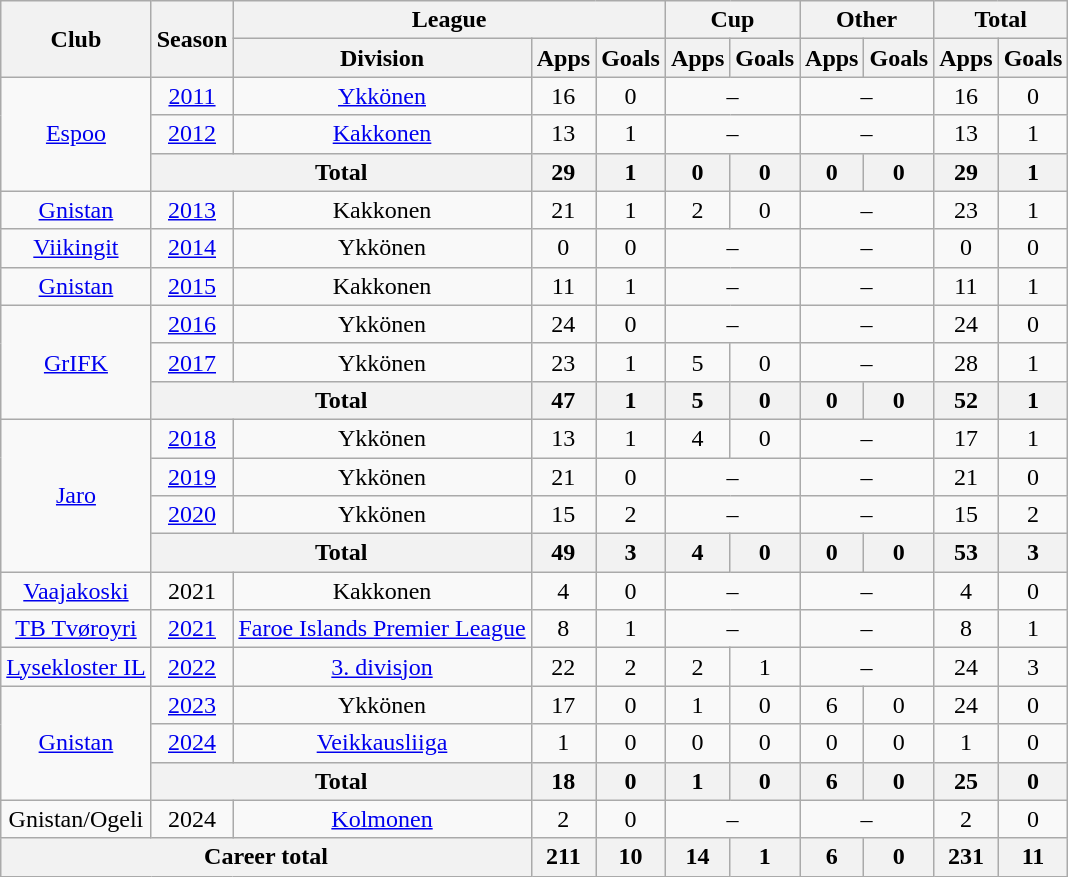<table class="wikitable" style="text-align:center">
<tr>
<th rowspan="2">Club</th>
<th rowspan="2">Season</th>
<th colspan="3">League</th>
<th colspan="2">Cup</th>
<th colspan="2">Other</th>
<th colspan="2">Total</th>
</tr>
<tr>
<th>Division</th>
<th>Apps</th>
<th>Goals</th>
<th>Apps</th>
<th>Goals</th>
<th>Apps</th>
<th>Goals</th>
<th>Apps</th>
<th>Goals</th>
</tr>
<tr>
<td rowspan=3><a href='#'>Espoo</a></td>
<td><a href='#'>2011</a></td>
<td><a href='#'>Ykkönen</a></td>
<td>16</td>
<td>0</td>
<td colspan=2>–</td>
<td colspan=2>–</td>
<td>16</td>
<td>0</td>
</tr>
<tr>
<td><a href='#'>2012</a></td>
<td><a href='#'>Kakkonen</a></td>
<td>13</td>
<td>1</td>
<td colspan=2>–</td>
<td colspan=2>–</td>
<td>13</td>
<td>1</td>
</tr>
<tr>
<th colspan=2>Total</th>
<th>29</th>
<th>1</th>
<th>0</th>
<th>0</th>
<th>0</th>
<th>0</th>
<th>29</th>
<th>1</th>
</tr>
<tr>
<td><a href='#'>Gnistan</a></td>
<td><a href='#'>2013</a></td>
<td>Kakkonen</td>
<td>21</td>
<td>1</td>
<td>2</td>
<td>0</td>
<td colspan=2>–</td>
<td>23</td>
<td>1</td>
</tr>
<tr>
<td><a href='#'>Viikingit</a></td>
<td><a href='#'>2014</a></td>
<td>Ykkönen</td>
<td>0</td>
<td>0</td>
<td colspan=2>–</td>
<td colspan=2>–</td>
<td>0</td>
<td>0</td>
</tr>
<tr>
<td><a href='#'>Gnistan</a></td>
<td><a href='#'>2015</a></td>
<td>Kakkonen</td>
<td>11</td>
<td>1</td>
<td colspan=2>–</td>
<td colspan=2>–</td>
<td>11</td>
<td>1</td>
</tr>
<tr>
<td rowspan=3><a href='#'>GrIFK</a></td>
<td><a href='#'>2016</a></td>
<td>Ykkönen</td>
<td>24</td>
<td>0</td>
<td colspan=2>–</td>
<td colspan=2>–</td>
<td>24</td>
<td>0</td>
</tr>
<tr>
<td><a href='#'>2017</a></td>
<td>Ykkönen</td>
<td>23</td>
<td>1</td>
<td>5</td>
<td>0</td>
<td colspan=2>–</td>
<td>28</td>
<td>1</td>
</tr>
<tr>
<th colspan=2>Total</th>
<th>47</th>
<th>1</th>
<th>5</th>
<th>0</th>
<th>0</th>
<th>0</th>
<th>52</th>
<th>1</th>
</tr>
<tr>
<td rowspan=4><a href='#'>Jaro</a></td>
<td><a href='#'>2018</a></td>
<td>Ykkönen</td>
<td>13</td>
<td>1</td>
<td>4</td>
<td>0</td>
<td colspan=2>–</td>
<td>17</td>
<td>1</td>
</tr>
<tr>
<td><a href='#'>2019</a></td>
<td>Ykkönen</td>
<td>21</td>
<td>0</td>
<td colspan=2>–</td>
<td colspan=2>–</td>
<td>21</td>
<td>0</td>
</tr>
<tr>
<td><a href='#'>2020</a></td>
<td>Ykkönen</td>
<td>15</td>
<td>2</td>
<td colspan=2>–</td>
<td colspan=2>–</td>
<td>15</td>
<td>2</td>
</tr>
<tr>
<th colspan=2>Total</th>
<th>49</th>
<th>3</th>
<th>4</th>
<th>0</th>
<th>0</th>
<th>0</th>
<th>53</th>
<th>3</th>
</tr>
<tr>
<td><a href='#'>Vaajakoski</a></td>
<td>2021</td>
<td>Kakkonen</td>
<td>4</td>
<td>0</td>
<td colspan=2>–</td>
<td colspan=2>–</td>
<td>4</td>
<td>0</td>
</tr>
<tr>
<td><a href='#'>TB Tvøroyri</a></td>
<td><a href='#'>2021</a></td>
<td><a href='#'>Faroe Islands Premier League</a></td>
<td>8</td>
<td>1</td>
<td colspan=2>–</td>
<td colspan=2>–</td>
<td>8</td>
<td>1</td>
</tr>
<tr>
<td><a href='#'>Lysekloster IL</a></td>
<td><a href='#'>2022</a></td>
<td><a href='#'>3. divisjon</a></td>
<td>22</td>
<td>2</td>
<td>2</td>
<td>1</td>
<td colspan=2>–</td>
<td>24</td>
<td>3</td>
</tr>
<tr>
<td rowspan=3><a href='#'>Gnistan</a></td>
<td><a href='#'>2023</a></td>
<td>Ykkönen</td>
<td>17</td>
<td>0</td>
<td>1</td>
<td>0</td>
<td>6</td>
<td>0</td>
<td>24</td>
<td>0</td>
</tr>
<tr>
<td><a href='#'>2024</a></td>
<td><a href='#'>Veikkausliiga</a></td>
<td>1</td>
<td>0</td>
<td>0</td>
<td>0</td>
<td>0</td>
<td>0</td>
<td>1</td>
<td>0</td>
</tr>
<tr>
<th colspan=2>Total</th>
<th>18</th>
<th>0</th>
<th>1</th>
<th>0</th>
<th>6</th>
<th>0</th>
<th>25</th>
<th>0</th>
</tr>
<tr>
<td>Gnistan/Ogeli</td>
<td>2024</td>
<td><a href='#'>Kolmonen</a></td>
<td>2</td>
<td>0</td>
<td colspan=2>–</td>
<td colspan=2>–</td>
<td>2</td>
<td>0</td>
</tr>
<tr>
<th colspan="3">Career total</th>
<th>211</th>
<th>10</th>
<th>14</th>
<th>1</th>
<th>6</th>
<th>0</th>
<th>231</th>
<th>11</th>
</tr>
</table>
